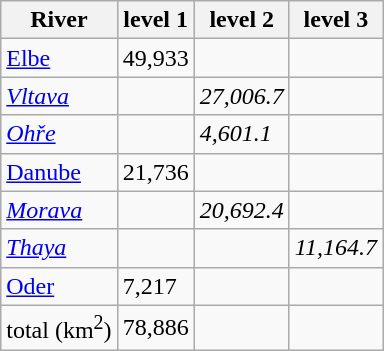<table class="wikitable">
<tr>
<th align=left>River</th>
<th>level 1</th>
<th>level 2</th>
<th>level 3</th>
</tr>
<tr>
<td><a href='#'>Elbe</a></td>
<td>49,933</td>
<td></td>
<td></td>
</tr>
<tr>
<td><em><a href='#'>Vltava</a></em></td>
<td></td>
<td><em>27,006.7</em></td>
<td></td>
</tr>
<tr>
<td><em><a href='#'>Ohře</a></em></td>
<td></td>
<td><em>4,601.1</em></td>
<td></td>
</tr>
<tr>
<td><a href='#'>Danube</a></td>
<td>21,736</td>
<td></td>
</tr>
<tr>
<td><em><a href='#'>Morava</a></em></td>
<td></td>
<td><em>20,692.4</em></td>
<td></td>
</tr>
<tr>
<td><em><a href='#'>Thaya</a></em></td>
<td></td>
<td></td>
<td><em>11,164.7</em></td>
</tr>
<tr>
<td><a href='#'>Oder</a></td>
<td>7,217</td>
<td></td>
<td></td>
</tr>
<tr>
<td>total (km<sup>2</sup>)</td>
<td>78,886</td>
<td></td>
</tr>
</table>
